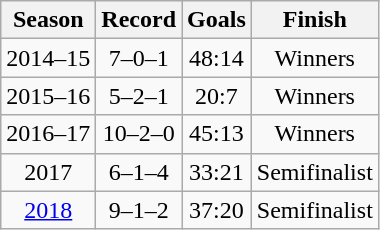<table class="wikitable">
<tr>
<th>Season</th>
<th>Record</th>
<th>Goals</th>
<th>Finish</th>
</tr>
<tr align=center>
<td>2014–15</td>
<td>7–0–1</td>
<td>48:14</td>
<td>Winners</td>
</tr>
<tr align=center>
<td>2015–16</td>
<td>5–2–1</td>
<td>20:7</td>
<td>Winners</td>
</tr>
<tr align=center>
<td>2016–17</td>
<td>10–2–0</td>
<td>45:13</td>
<td>Winners</td>
</tr>
<tr align=center>
<td>2017</td>
<td>6–1–4</td>
<td>33:21</td>
<td>Semifinalist</td>
</tr>
<tr align=center>
<td><a href='#'>2018</a></td>
<td>9–1–2</td>
<td>37:20</td>
<td>Semifinalist</td>
</tr>
</table>
